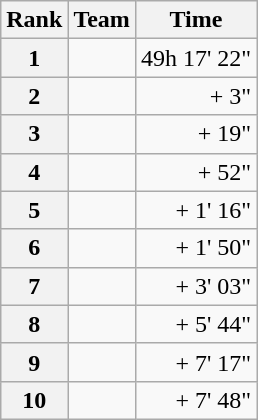<table class="wikitable">
<tr>
<th scope="col">Rank</th>
<th scope="col">Team</th>
<th scope="col">Time</th>
</tr>
<tr>
<th scope="row">1</th>
<td> </td>
<td align="right">49h 17' 22"</td>
</tr>
<tr>
<th scope="row">2</th>
<td> </td>
<td align="right">+ 3"</td>
</tr>
<tr>
<th scope="row">3</th>
<td> </td>
<td align="right">+ 19"</td>
</tr>
<tr>
<th scope="row">4</th>
<td> </td>
<td align="right">+ 52"</td>
</tr>
<tr>
<th scope="row">5</th>
<td> </td>
<td align="right">+ 1' 16"</td>
</tr>
<tr>
<th scope="row">6</th>
<td> </td>
<td align="right">+ 1' 50"</td>
</tr>
<tr>
<th scope="row">7</th>
<td> </td>
<td align="right">+ 3' 03"</td>
</tr>
<tr>
<th scope="row">8</th>
<td> </td>
<td align="right">+ 5' 44"</td>
</tr>
<tr>
<th scope="row">9</th>
<td> </td>
<td align="right">+ 7' 17"</td>
</tr>
<tr>
<th scope="row">10</th>
<td> </td>
<td align="right">+ 7' 48"</td>
</tr>
</table>
